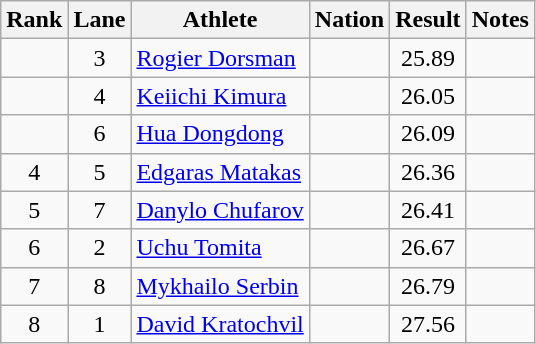<table class="wikitable sortable" style="text-align:center">
<tr>
<th>Rank</th>
<th>Lane</th>
<th>Athlete</th>
<th>Nation</th>
<th>Result</th>
<th>Notes</th>
</tr>
<tr>
<td></td>
<td>3</td>
<td align=left><a href='#'>Rogier Dorsman</a></td>
<td align=left></td>
<td>25.89</td>
<td></td>
</tr>
<tr>
<td></td>
<td>4</td>
<td align=left><a href='#'>Keiichi Kimura</a></td>
<td align=left></td>
<td>26.05</td>
<td></td>
</tr>
<tr>
<td></td>
<td>6</td>
<td align=left><a href='#'>Hua Dongdong</a></td>
<td align=left></td>
<td>26.09</td>
<td></td>
</tr>
<tr>
<td>4</td>
<td>5</td>
<td align=left><a href='#'>Edgaras Matakas</a></td>
<td align=left></td>
<td>26.36</td>
<td></td>
</tr>
<tr>
<td>5</td>
<td>7</td>
<td align=left><a href='#'>Danylo Chufarov</a></td>
<td align=left></td>
<td>26.41</td>
<td></td>
</tr>
<tr>
<td>6</td>
<td>2</td>
<td align=left><a href='#'>Uchu Tomita</a></td>
<td align=left></td>
<td>26.67</td>
<td></td>
</tr>
<tr>
<td>7</td>
<td>8</td>
<td align=left><a href='#'>Mykhailo Serbin</a></td>
<td align=left></td>
<td>26.79</td>
<td></td>
</tr>
<tr>
<td>8</td>
<td>1</td>
<td align=left><a href='#'>David Kratochvil</a></td>
<td align=left></td>
<td>27.56</td>
<td></td>
</tr>
</table>
